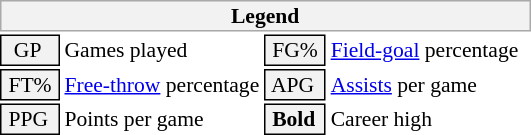<table class="toccolours" style="font-size: 90%; white-space: nowrap;">
<tr>
<th colspan="6" style="background:#f2f2f2; border:1px solid #aaa;">Legend</th>
</tr>
<tr>
<td style="background:#f2f2f2; border:1px solid black;">  GP</td>
<td>Games played</td>
<td style="background:#f2f2f2; border:1px solid black;"> FG% </td>
<td style="padding-right: 8px"><a href='#'>Field-goal</a> percentage</td>
</tr>
<tr>
<td style="background:#f2f2f2; border:1px solid black;"> FT% </td>
<td><a href='#'>Free-throw</a> percentage</td>
<td style="background:#f2f2f2; border:1px solid black;"> APG </td>
<td><a href='#'>Assists</a> per game</td>
</tr>
<tr>
<td style="background:#f2f2f2; border:1px solid black;"> PPG </td>
<td>Points per game</td>
<td style="background-color: #F2F2F2; border: 1px solid black"> <strong>Bold</strong> </td>
<td>Career high</td>
</tr>
<tr>
</tr>
</table>
